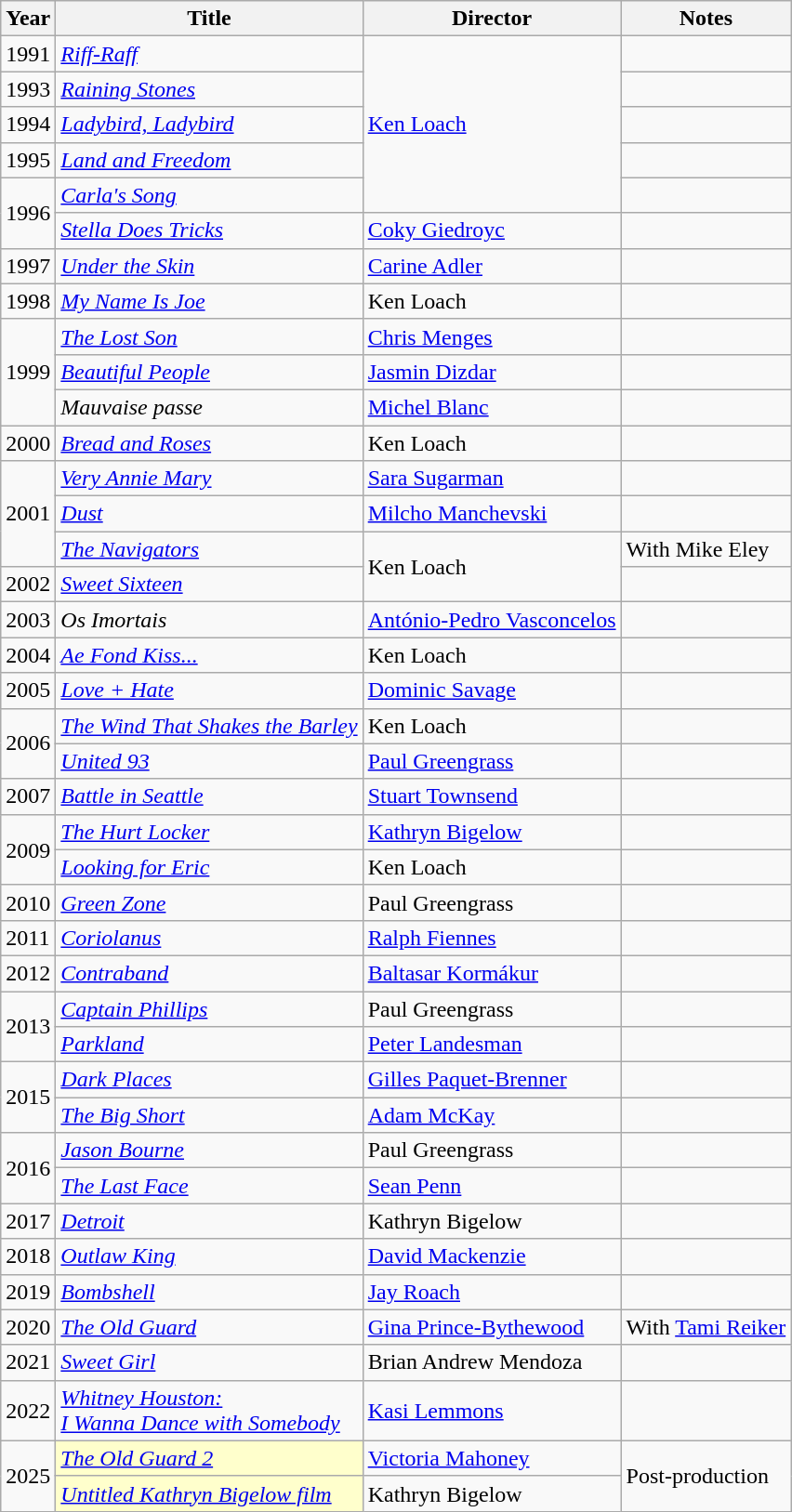<table class="wikitable">
<tr>
<th>Year</th>
<th>Title</th>
<th>Director</th>
<th>Notes</th>
</tr>
<tr>
<td>1991</td>
<td><em><a href='#'>Riff-Raff</a></em></td>
<td rowspan=5><a href='#'>Ken Loach</a></td>
<td></td>
</tr>
<tr>
<td>1993</td>
<td><em><a href='#'>Raining Stones</a></em></td>
<td></td>
</tr>
<tr>
<td>1994</td>
<td><em><a href='#'>Ladybird, Ladybird</a></em></td>
<td></td>
</tr>
<tr>
<td>1995</td>
<td><em><a href='#'>Land and Freedom</a></em></td>
<td></td>
</tr>
<tr>
<td rowspan=2>1996</td>
<td><em><a href='#'>Carla's Song</a></em></td>
<td></td>
</tr>
<tr>
<td><em><a href='#'>Stella Does Tricks</a></em></td>
<td><a href='#'>Coky Giedroyc</a></td>
<td></td>
</tr>
<tr>
<td>1997</td>
<td><em><a href='#'>Under the Skin</a></em></td>
<td><a href='#'>Carine Adler</a></td>
<td></td>
</tr>
<tr>
<td>1998</td>
<td><em><a href='#'>My Name Is Joe</a></em></td>
<td>Ken Loach</td>
<td></td>
</tr>
<tr>
<td rowspan=3>1999</td>
<td><em><a href='#'>The Lost Son</a></em></td>
<td><a href='#'>Chris Menges</a></td>
<td></td>
</tr>
<tr>
<td><em><a href='#'>Beautiful People</a></em></td>
<td><a href='#'>Jasmin Dizdar</a></td>
<td></td>
</tr>
<tr>
<td><em>Mauvaise passe</em></td>
<td><a href='#'>Michel Blanc</a></td>
<td></td>
</tr>
<tr>
<td>2000</td>
<td><em><a href='#'>Bread and Roses</a></em></td>
<td>Ken Loach</td>
<td></td>
</tr>
<tr>
<td rowspan=3>2001</td>
<td><em><a href='#'>Very Annie Mary</a></em></td>
<td><a href='#'>Sara Sugarman</a></td>
<td></td>
</tr>
<tr>
<td><em><a href='#'>Dust</a></em></td>
<td><a href='#'>Milcho Manchevski</a></td>
<td></td>
</tr>
<tr>
<td><em><a href='#'>The Navigators</a></em></td>
<td rowspan=2>Ken Loach</td>
<td>With Mike Eley</td>
</tr>
<tr>
<td>2002</td>
<td><em><a href='#'>Sweet Sixteen</a></em></td>
<td></td>
</tr>
<tr>
<td>2003</td>
<td><em>Os Imortais</em></td>
<td><a href='#'>António-Pedro Vasconcelos</a></td>
<td></td>
</tr>
<tr>
<td>2004</td>
<td><em><a href='#'>Ae Fond Kiss...</a></em></td>
<td>Ken Loach</td>
<td></td>
</tr>
<tr>
<td>2005</td>
<td><em><a href='#'>Love + Hate</a></em></td>
<td><a href='#'>Dominic Savage</a></td>
<td></td>
</tr>
<tr>
<td rowspan=2>2006</td>
<td><em><a href='#'>The Wind That Shakes the Barley</a></em></td>
<td>Ken Loach</td>
<td></td>
</tr>
<tr>
<td><em><a href='#'>United 93</a></em></td>
<td><a href='#'>Paul Greengrass</a></td>
<td></td>
</tr>
<tr>
<td>2007</td>
<td><em><a href='#'>Battle in Seattle</a></em></td>
<td><a href='#'>Stuart Townsend</a></td>
<td></td>
</tr>
<tr>
<td rowspan=2>2009</td>
<td><em><a href='#'>The Hurt Locker</a></em></td>
<td><a href='#'>Kathryn Bigelow</a></td>
<td></td>
</tr>
<tr>
<td><em><a href='#'>Looking for Eric</a></em></td>
<td>Ken Loach</td>
<td></td>
</tr>
<tr>
<td>2010</td>
<td><em><a href='#'>Green Zone</a></em></td>
<td>Paul Greengrass</td>
<td></td>
</tr>
<tr>
<td>2011</td>
<td><em><a href='#'>Coriolanus</a></em></td>
<td><a href='#'>Ralph Fiennes</a></td>
<td></td>
</tr>
<tr>
<td>2012</td>
<td><em><a href='#'>Contraband</a></em></td>
<td><a href='#'>Baltasar Kormákur</a></td>
<td></td>
</tr>
<tr>
<td rowspan=2>2013</td>
<td><em><a href='#'>Captain Phillips</a></em></td>
<td>Paul Greengrass</td>
<td></td>
</tr>
<tr>
<td><em><a href='#'>Parkland</a></em></td>
<td><a href='#'>Peter Landesman</a></td>
<td></td>
</tr>
<tr>
<td rowspan=2>2015</td>
<td><em><a href='#'>Dark Places</a></em></td>
<td><a href='#'>Gilles Paquet-Brenner</a></td>
<td></td>
</tr>
<tr>
<td><em><a href='#'>The Big Short</a></em></td>
<td><a href='#'>Adam McKay</a></td>
<td></td>
</tr>
<tr>
<td rowspan=2>2016</td>
<td><em><a href='#'>Jason Bourne</a></em></td>
<td>Paul Greengrass</td>
<td></td>
</tr>
<tr>
<td><em><a href='#'>The Last Face</a></em></td>
<td><a href='#'>Sean Penn</a></td>
<td></td>
</tr>
<tr>
<td>2017</td>
<td><em><a href='#'>Detroit</a></em></td>
<td>Kathryn Bigelow</td>
<td></td>
</tr>
<tr>
<td>2018</td>
<td><em><a href='#'>Outlaw King</a></em></td>
<td><a href='#'>David Mackenzie</a></td>
<td></td>
</tr>
<tr>
<td>2019</td>
<td><em><a href='#'>Bombshell</a></em></td>
<td><a href='#'>Jay Roach</a></td>
<td></td>
</tr>
<tr>
<td>2020</td>
<td><em><a href='#'>The Old Guard</a></em></td>
<td><a href='#'>Gina Prince-Bythewood</a></td>
<td>With <a href='#'>Tami Reiker</a></td>
</tr>
<tr>
<td>2021</td>
<td><em><a href='#'>Sweet Girl</a></em></td>
<td>Brian Andrew Mendoza</td>
<td></td>
</tr>
<tr>
<td>2022</td>
<td><em><a href='#'>Whitney Houston:<br>I Wanna Dance with Somebody</a></em></td>
<td><a href='#'>Kasi Lemmons</a></td>
<td></td>
</tr>
<tr>
<td rowspan=2>2025</td>
<td style="background:#ffc;"><em><a href='#'>The Old Guard 2</a></em> </td>
<td><a href='#'>Victoria Mahoney</a></td>
<td rowspan=2>Post-production</td>
</tr>
<tr>
<td style="background:#ffc;"><em><a href='#'>Untitled Kathryn Bigelow film</a></em> </td>
<td>Kathryn Bigelow</td>
</tr>
</table>
